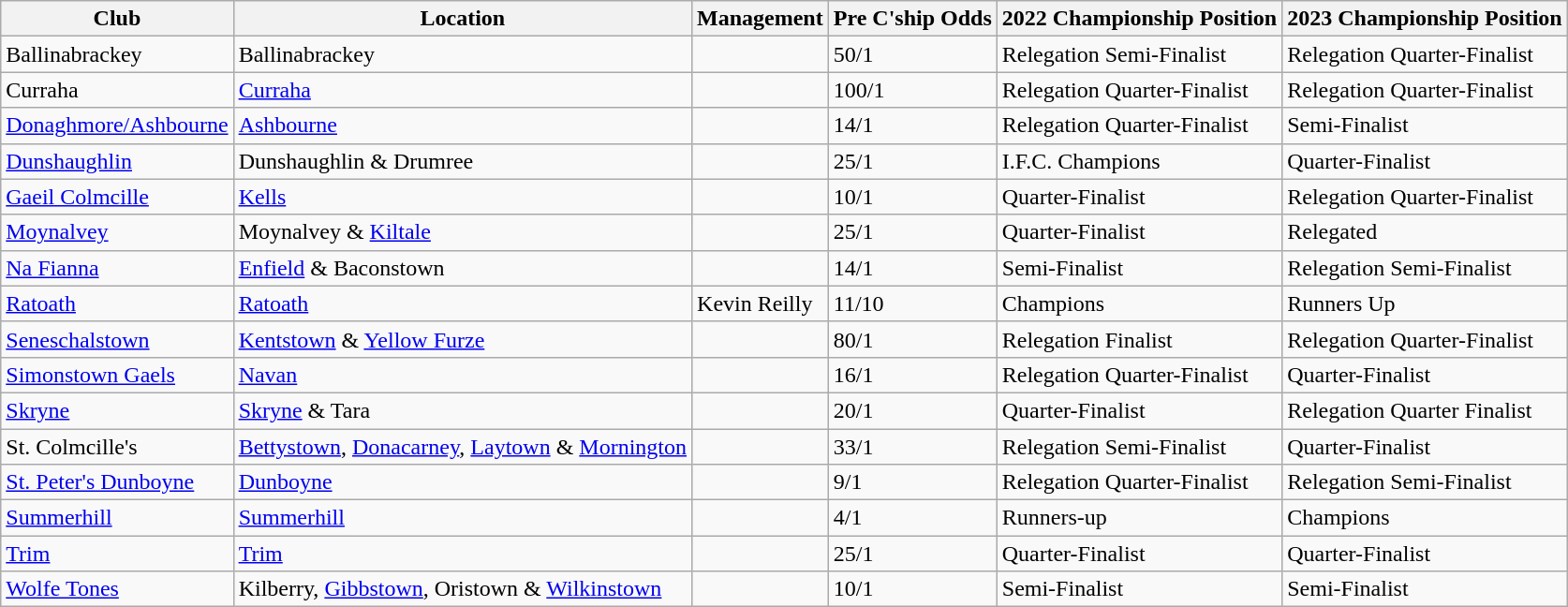<table class="wikitable sortable">
<tr>
<th>Club</th>
<th>Location</th>
<th>Management</th>
<th>Pre C'ship Odds</th>
<th>2022 Championship Position</th>
<th>2023 Championship Position</th>
</tr>
<tr>
<td> Ballinabrackey</td>
<td>Ballinabrackey</td>
<td></td>
<td>50/1</td>
<td>Relegation Semi-Finalist</td>
<td>Relegation Quarter-Finalist</td>
</tr>
<tr>
<td> Curraha</td>
<td><a href='#'>Curraha</a></td>
<td></td>
<td>100/1</td>
<td>Relegation Quarter-Finalist</td>
<td>Relegation Quarter-Finalist</td>
</tr>
<tr>
<td> <a href='#'>Donaghmore/Ashbourne</a></td>
<td><a href='#'>Ashbourne</a></td>
<td></td>
<td>14/1</td>
<td>Relegation Quarter-Finalist</td>
<td>Semi-Finalist</td>
</tr>
<tr>
<td> <a href='#'>Dunshaughlin</a></td>
<td>Dunshaughlin & Drumree</td>
<td></td>
<td>25/1</td>
<td>I.F.C. Champions</td>
<td>Quarter-Finalist</td>
</tr>
<tr>
<td> <a href='#'>Gaeil Colmcille</a></td>
<td><a href='#'>Kells</a></td>
<td></td>
<td>10/1</td>
<td>Quarter-Finalist</td>
<td>Relegation Quarter-Finalist</td>
</tr>
<tr>
<td> <a href='#'>Moynalvey</a></td>
<td>Moynalvey & <a href='#'>Kiltale</a></td>
<td></td>
<td>25/1</td>
<td>Quarter-Finalist</td>
<td>Relegated</td>
</tr>
<tr>
<td> <a href='#'>Na Fianna</a></td>
<td><a href='#'>Enfield</a> & Baconstown</td>
<td></td>
<td>14/1</td>
<td>Semi-Finalist</td>
<td>Relegation Semi-Finalist</td>
</tr>
<tr>
<td> <a href='#'>Ratoath</a></td>
<td><a href='#'>Ratoath</a></td>
<td>Kevin Reilly</td>
<td>11/10</td>
<td>Champions</td>
<td>Runners Up</td>
</tr>
<tr>
<td> <a href='#'>Seneschalstown</a></td>
<td><a href='#'>Kentstown</a> & <a href='#'>Yellow Furze</a></td>
<td></td>
<td>80/1</td>
<td>Relegation Finalist</td>
<td>Relegation Quarter-Finalist</td>
</tr>
<tr>
<td> <a href='#'>Simonstown Gaels</a></td>
<td><a href='#'>Navan</a></td>
<td></td>
<td>16/1</td>
<td>Relegation Quarter-Finalist</td>
<td>Quarter-Finalist</td>
</tr>
<tr>
<td> <a href='#'>Skryne</a></td>
<td><a href='#'>Skryne</a> & Tara</td>
<td></td>
<td>20/1</td>
<td>Quarter-Finalist</td>
<td>Relegation Quarter Finalist</td>
</tr>
<tr>
<td> St. Colmcille's</td>
<td><a href='#'>Bettystown</a>, <a href='#'>Donacarney</a>, <a href='#'>Laytown</a> & <a href='#'>Mornington</a></td>
<td></td>
<td>33/1</td>
<td>Relegation Semi-Finalist</td>
<td>Quarter-Finalist</td>
</tr>
<tr>
<td> <a href='#'>St. Peter's Dunboyne</a></td>
<td><a href='#'>Dunboyne</a></td>
<td></td>
<td>9/1</td>
<td>Relegation Quarter-Finalist</td>
<td>Relegation Semi-Finalist</td>
</tr>
<tr>
<td> <a href='#'>Summerhill</a></td>
<td><a href='#'>Summerhill</a></td>
<td></td>
<td>4/1</td>
<td>Runners-up</td>
<td>Champions</td>
</tr>
<tr>
<td> <a href='#'>Trim</a></td>
<td><a href='#'>Trim</a></td>
<td></td>
<td>25/1</td>
<td>Quarter-Finalist</td>
<td>Quarter-Finalist</td>
</tr>
<tr>
<td> <a href='#'>Wolfe Tones</a></td>
<td>Kilberry, <a href='#'>Gibbstown</a>, Oristown & <a href='#'>Wilkinstown</a></td>
<td></td>
<td>10/1</td>
<td>Semi-Finalist</td>
<td>Semi-Finalist</td>
</tr>
</table>
